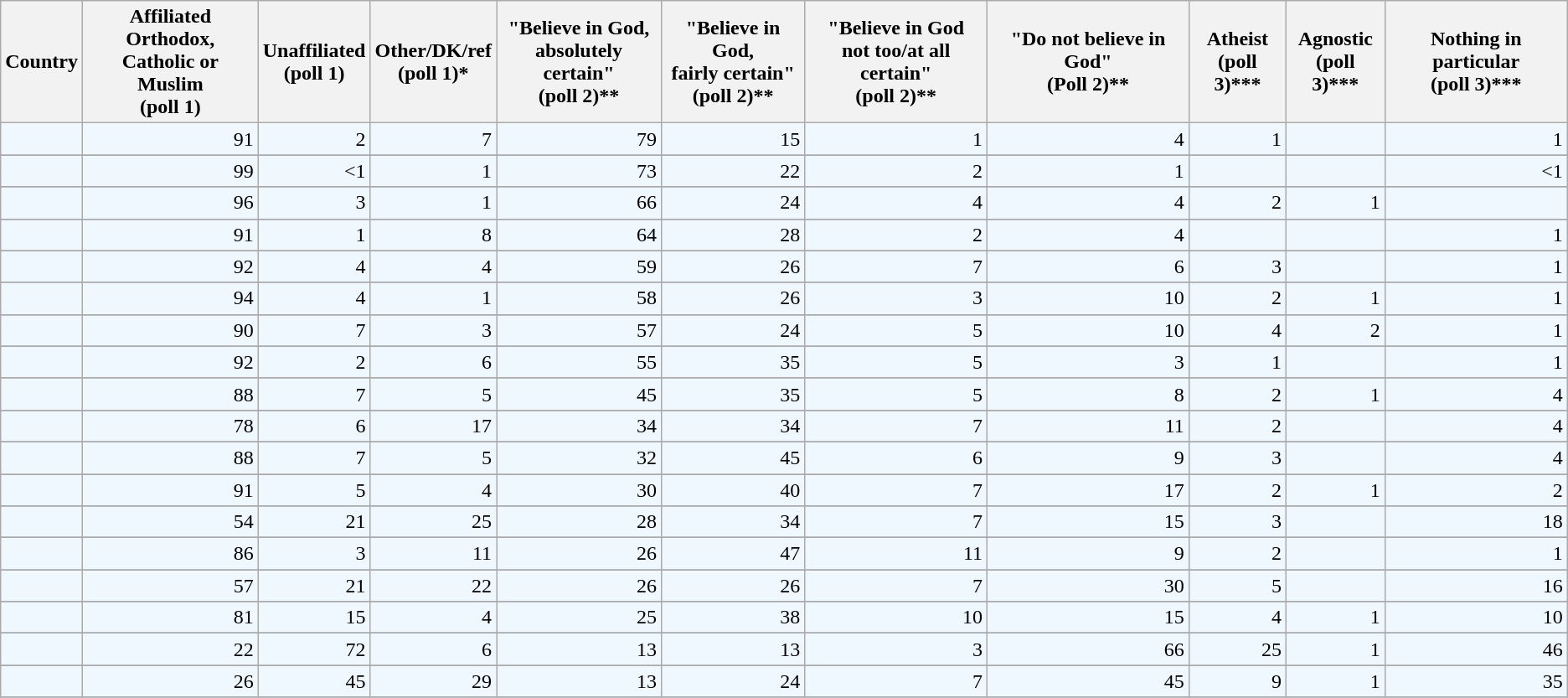<table class="wikitable sortable" style="text-align:right;">
<tr>
<th>Country</th>
<th>Affiliated Orthodox,<br> Catholic or Muslim<br>(poll 1)</th>
<th>Unaffiliated<br>(poll 1)</th>
<th>Other/DK/ref<br>(poll 1)*</th>
<th>"Believe in God, <br>absolutely certain"<br>(poll 2)**</th>
<th>"Believe in God,<br>fairly certain"<br>(poll 2)**</th>
<th>"Believe in God<br>not too/at all certain"<br>(poll 2)**</th>
<th>"Do not believe in God"<br> (Poll 2)**</th>
<th>Atheist<br>(poll 3)***</th>
<th>Agnostic<br>(poll 3)***</th>
<th>Nothing in particular<br>(poll 3)***</th>
</tr>
<tr style="background:#f0f8ff;">
<td style="text-align:left"></td>
<td>91</td>
<td>2</td>
<td>7</td>
<td>79</td>
<td>15</td>
<td>1</td>
<td>4</td>
<td>1</td>
<td></td>
<td>1</td>
</tr>
<tr>
</tr>
<tr style="background:#f0f8ff;">
<td style="text-align:left"></td>
<td>99</td>
<td><1</td>
<td>1</td>
<td>73</td>
<td>22</td>
<td>2</td>
<td>1</td>
<td></td>
<td></td>
<td><1</td>
</tr>
<tr>
</tr>
<tr style="background:#f0f8ff;">
<td style="text-align:left"></td>
<td>96</td>
<td>3</td>
<td>1</td>
<td>66</td>
<td>24</td>
<td>4</td>
<td>4</td>
<td>2</td>
<td>1</td>
<td></td>
</tr>
<tr>
</tr>
<tr style="background:#f0f8ff;">
<td style="text-align:left"></td>
<td>91</td>
<td>1</td>
<td>8</td>
<td>64</td>
<td>28</td>
<td>2</td>
<td>4</td>
<td></td>
<td></td>
<td>1</td>
</tr>
<tr>
</tr>
<tr style="background:#f0f8ff;">
<td style="text-align:left"></td>
<td>92</td>
<td>4</td>
<td>4</td>
<td>59</td>
<td>26</td>
<td>7</td>
<td>6</td>
<td>3</td>
<td></td>
<td>1</td>
</tr>
<tr>
</tr>
<tr style="background:#f0f8ff;">
<td style="text-align:left"></td>
<td>94</td>
<td>4</td>
<td>1</td>
<td>58</td>
<td>26</td>
<td>3</td>
<td>10</td>
<td>2</td>
<td>1</td>
<td>1</td>
</tr>
<tr>
</tr>
<tr style="background:#f0f8ff;">
<td style="text-align:left"></td>
<td>90</td>
<td>7</td>
<td>3</td>
<td>57</td>
<td>24</td>
<td>5</td>
<td>10</td>
<td>4</td>
<td>2</td>
<td>1</td>
</tr>
<tr>
</tr>
<tr style="background:#f0f8ff;">
<td style="text-align:left"></td>
<td>92</td>
<td>2</td>
<td>6</td>
<td>55</td>
<td>35</td>
<td>5</td>
<td>3</td>
<td>1</td>
<td></td>
<td>1</td>
</tr>
<tr>
</tr>
<tr style="background:#f0f8ff;">
<td style="text-align:left"></td>
<td>88</td>
<td>7</td>
<td>5</td>
<td>45</td>
<td>35</td>
<td>5</td>
<td>8</td>
<td>2</td>
<td>1</td>
<td>4</td>
</tr>
<tr>
</tr>
<tr style="background:#f0f8ff;">
<td style="text-align:left"></td>
<td>78</td>
<td>6</td>
<td>17</td>
<td>34</td>
<td>34</td>
<td>7</td>
<td>11</td>
<td>2</td>
<td></td>
<td>4</td>
</tr>
<tr>
</tr>
<tr style="background:#f0f8ff;">
<td style="text-align:left"></td>
<td>88</td>
<td>7</td>
<td>5</td>
<td>32</td>
<td>45</td>
<td>6</td>
<td>9</td>
<td>3</td>
<td></td>
<td>4</td>
</tr>
<tr>
</tr>
<tr style="background:#f0f8ff;">
<td style="text-align:left"></td>
<td>91</td>
<td>5</td>
<td>4</td>
<td>30</td>
<td>40</td>
<td>7</td>
<td>17</td>
<td>2</td>
<td>1</td>
<td>2</td>
</tr>
<tr>
</tr>
<tr style="background:#f0f8ff;">
<td style="text-align:left"></td>
<td>54</td>
<td>21</td>
<td>25</td>
<td>28</td>
<td>34</td>
<td>7</td>
<td>15</td>
<td>3</td>
<td></td>
<td>18</td>
</tr>
<tr>
</tr>
<tr style="background:#f0f8ff;">
<td style="text-align:left"></td>
<td>86</td>
<td>3</td>
<td>11</td>
<td>26</td>
<td>47</td>
<td>11</td>
<td>9</td>
<td>2</td>
<td></td>
<td>1</td>
</tr>
<tr>
</tr>
<tr style="background:#f0f8ff;">
<td style="text-align:left"></td>
<td>57</td>
<td>21</td>
<td>22</td>
<td>26</td>
<td>26</td>
<td>7</td>
<td>30</td>
<td>5</td>
<td></td>
<td>16</td>
</tr>
<tr>
</tr>
<tr style="background:#f0f8ff;">
<td style="text-align:left"></td>
<td>81</td>
<td>15</td>
<td>4</td>
<td>25</td>
<td>38</td>
<td>10</td>
<td>15</td>
<td>4</td>
<td>1</td>
<td>10</td>
</tr>
<tr>
</tr>
<tr style="background:#f0f8ff;">
<td style="text-align:left"></td>
<td>22</td>
<td>72</td>
<td>6</td>
<td>13</td>
<td>13</td>
<td>3</td>
<td>66</td>
<td>25</td>
<td>1</td>
<td>46</td>
</tr>
<tr>
</tr>
<tr style="background:#f0f8ff;">
<td style="text-align:left"></td>
<td>26</td>
<td>45</td>
<td>29</td>
<td>13</td>
<td>24</td>
<td>7</td>
<td>45</td>
<td>9</td>
<td>1</td>
<td>35</td>
</tr>
<tr>
</tr>
</table>
